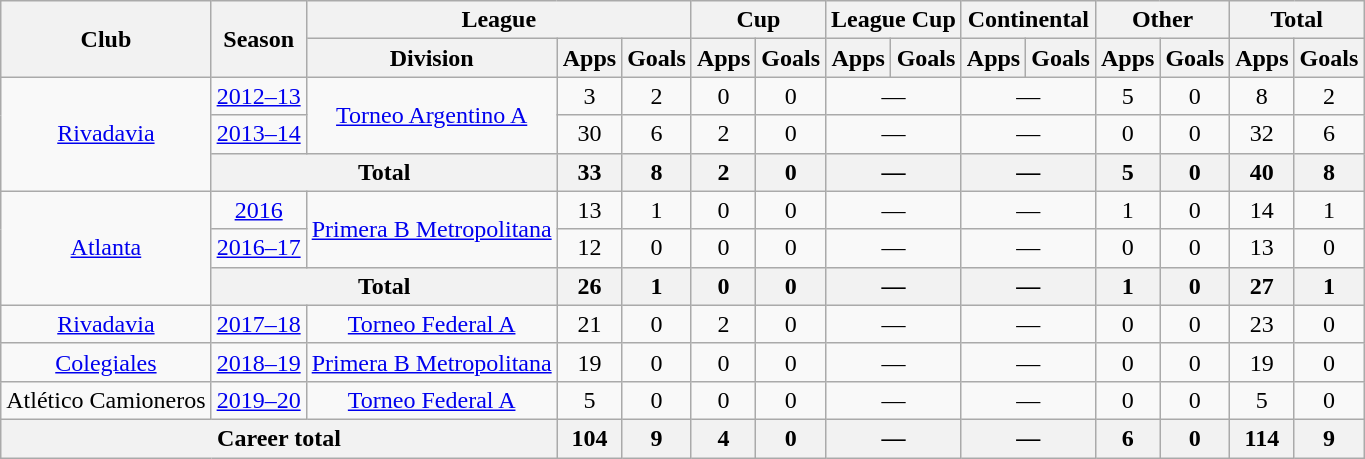<table class="wikitable" style="text-align:center">
<tr>
<th rowspan="2">Club</th>
<th rowspan="2">Season</th>
<th colspan="3">League</th>
<th colspan="2">Cup</th>
<th colspan="2">League Cup</th>
<th colspan="2">Continental</th>
<th colspan="2">Other</th>
<th colspan="2">Total</th>
</tr>
<tr>
<th>Division</th>
<th>Apps</th>
<th>Goals</th>
<th>Apps</th>
<th>Goals</th>
<th>Apps</th>
<th>Goals</th>
<th>Apps</th>
<th>Goals</th>
<th>Apps</th>
<th>Goals</th>
<th>Apps</th>
<th>Goals</th>
</tr>
<tr>
<td rowspan="3"><a href='#'>Rivadavia</a></td>
<td><a href='#'>2012–13</a></td>
<td rowspan="2"><a href='#'>Torneo Argentino A</a></td>
<td>3</td>
<td>2</td>
<td>0</td>
<td>0</td>
<td colspan="2">—</td>
<td colspan="2">—</td>
<td>5</td>
<td>0</td>
<td>8</td>
<td>2</td>
</tr>
<tr>
<td><a href='#'>2013–14</a></td>
<td>30</td>
<td>6</td>
<td>2</td>
<td>0</td>
<td colspan="2">—</td>
<td colspan="2">—</td>
<td>0</td>
<td>0</td>
<td>32</td>
<td>6</td>
</tr>
<tr>
<th colspan="2">Total</th>
<th>33</th>
<th>8</th>
<th>2</th>
<th>0</th>
<th colspan="2">—</th>
<th colspan="2">—</th>
<th>5</th>
<th>0</th>
<th>40</th>
<th>8</th>
</tr>
<tr>
<td rowspan="3"><a href='#'>Atlanta</a></td>
<td><a href='#'>2016</a></td>
<td rowspan="2"><a href='#'>Primera B Metropolitana</a></td>
<td>13</td>
<td>1</td>
<td>0</td>
<td>0</td>
<td colspan="2">—</td>
<td colspan="2">—</td>
<td>1</td>
<td>0</td>
<td>14</td>
<td>1</td>
</tr>
<tr>
<td><a href='#'>2016–17</a></td>
<td>12</td>
<td>0</td>
<td>0</td>
<td>0</td>
<td colspan="2">—</td>
<td colspan="2">—</td>
<td>0</td>
<td>0</td>
<td>13</td>
<td>0</td>
</tr>
<tr>
<th colspan="2">Total</th>
<th>26</th>
<th>1</th>
<th>0</th>
<th>0</th>
<th colspan="2">—</th>
<th colspan="2">—</th>
<th>1</th>
<th>0</th>
<th>27</th>
<th>1</th>
</tr>
<tr>
<td rowspan="1"><a href='#'>Rivadavia</a></td>
<td><a href='#'>2017–18</a></td>
<td rowspan="1"><a href='#'>Torneo Federal A</a></td>
<td>21</td>
<td>0</td>
<td>2</td>
<td>0</td>
<td colspan="2">—</td>
<td colspan="2">—</td>
<td>0</td>
<td>0</td>
<td>23</td>
<td>0</td>
</tr>
<tr>
<td rowspan="1"><a href='#'>Colegiales</a></td>
<td><a href='#'>2018–19</a></td>
<td rowspan="1"><a href='#'>Primera B Metropolitana</a></td>
<td>19</td>
<td>0</td>
<td>0</td>
<td>0</td>
<td colspan="2">—</td>
<td colspan="2">—</td>
<td>0</td>
<td>0</td>
<td>19</td>
<td>0</td>
</tr>
<tr>
<td rowspan="1">Atlético Camioneros</td>
<td><a href='#'>2019–20</a></td>
<td rowspan="1"><a href='#'>Torneo Federal A</a></td>
<td>5</td>
<td>0</td>
<td>0</td>
<td>0</td>
<td colspan="2">—</td>
<td colspan="2">—</td>
<td>0</td>
<td>0</td>
<td>5</td>
<td>0</td>
</tr>
<tr>
<th colspan="3">Career total</th>
<th>104</th>
<th>9</th>
<th>4</th>
<th>0</th>
<th colspan="2">—</th>
<th colspan="2">—</th>
<th>6</th>
<th>0</th>
<th>114</th>
<th>9</th>
</tr>
</table>
